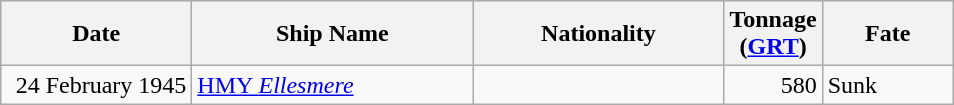<table class="wikitable sortable">
<tr>
<th width="120px">Date</th>
<th width="180px">Ship Name</th>
<th width="160px">Nationality</th>
<th width="25px">Tonnage <br>(<a href='#'>GRT</a>)</th>
<th width="80px">Fate</th>
</tr>
<tr>
<td align="right">24 February 1945</td>
<td align="left"><a href='#'>HMY <em>Ellesmere</em></a></td>
<td align="left"></td>
<td align="right">580</td>
<td align="left">Sunk</td>
</tr>
</table>
